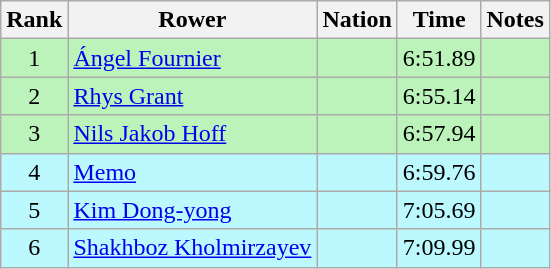<table class="wikitable sortable" style="text-align:center">
<tr>
<th>Rank</th>
<th>Rower</th>
<th>Nation</th>
<th>Time</th>
<th>Notes</th>
</tr>
<tr bgcolor=bbf3bb>
<td>1</td>
<td align=left><a href='#'>Ángel Fournier</a></td>
<td align=left></td>
<td>6:51.89</td>
<td></td>
</tr>
<tr bgcolor=bbf3bb>
<td>2</td>
<td align=left><a href='#'>Rhys Grant</a></td>
<td align=left></td>
<td>6:55.14</td>
<td></td>
</tr>
<tr bgcolor=bbf3bb>
<td>3</td>
<td align=left><a href='#'>Nils Jakob Hoff</a></td>
<td align=left></td>
<td>6:57.94</td>
<td></td>
</tr>
<tr bgcolor=bbf9ff>
<td>4</td>
<td align=left><a href='#'>Memo</a></td>
<td align=left></td>
<td>6:59.76</td>
<td></td>
</tr>
<tr bgcolor=bbf9ff>
<td>5</td>
<td align=left><a href='#'>Kim Dong-yong</a></td>
<td align=left></td>
<td>7:05.69</td>
<td></td>
</tr>
<tr bgcolor=bbf9ff>
<td>6</td>
<td align=left><a href='#'>Shakhboz Kholmirzayev</a></td>
<td align=left></td>
<td>7:09.99</td>
<td></td>
</tr>
</table>
